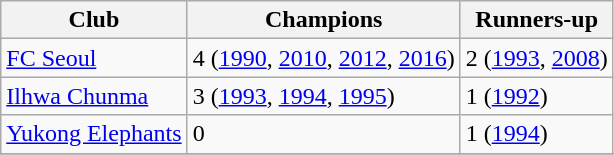<table class="wikitable">
<tr>
<th>Club</th>
<th>Champions</th>
<th>Runners-up</th>
</tr>
<tr>
<td><a href='#'>FC Seoul</a></td>
<td>4 (<a href='#'>1990</a>, <a href='#'>2010</a>, <a href='#'>2012</a>, <a href='#'>2016</a>)</td>
<td>2 (<a href='#'>1993</a>, <a href='#'>2008</a>)</td>
</tr>
<tr>
<td><a href='#'>Ilhwa Chunma</a></td>
<td>3 (<a href='#'>1993</a>, <a href='#'>1994</a>, <a href='#'>1995</a>)</td>
<td>1 (<a href='#'>1992</a>)</td>
</tr>
<tr>
<td><a href='#'>Yukong Elephants</a></td>
<td>0</td>
<td>1 (<a href='#'>1994</a>)</td>
</tr>
<tr>
</tr>
</table>
